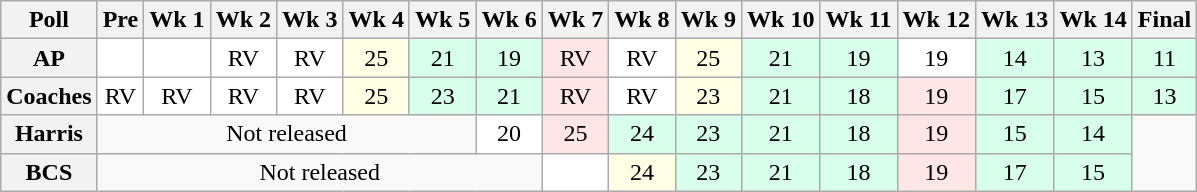<table class="wikitable" style="white-space:nowrap;">
<tr>
<th>Poll</th>
<th>Pre</th>
<th>Wk 1</th>
<th>Wk 2</th>
<th>Wk 3</th>
<th>Wk 4</th>
<th>Wk 5</th>
<th>Wk 6</th>
<th>Wk 7</th>
<th>Wk 8</th>
<th>Wk 9</th>
<th>Wk 10</th>
<th>Wk 11</th>
<th>Wk 12</th>
<th>Wk 13</th>
<th>Wk 14</th>
<th>Final</th>
</tr>
<tr style="text-align:center;">
<th>AP</th>
<td style="background:#FFF;"></td>
<td style="background:#FFF;"></td>
<td style="background:#FFF;">RV</td>
<td style="background:#FFF;">RV</td>
<td style="background:#FFFFE6;">25</td>
<td style="background:#D8FFEB;">21</td>
<td style="background:#D8FFEB;">19</td>
<td style="background:#FFE6E6">RV</td>
<td style="background:#FFF;">RV</td>
<td style="background:#FFFFE6;">25</td>
<td style="background:#D8FFEB;">21</td>
<td style="background:#D8FFEB;">19</td>
<td style="background:#FFF;">19</td>
<td style="background:#D8FFEB;">14</td>
<td style="background:#D8FFEB;">13</td>
<td style="background:#D8FFEB;">11</td>
</tr>
<tr style="text-align:center;">
<th>Coaches</th>
<td style="background:#FFF;">RV</td>
<td style="background:#FFF;">RV</td>
<td style="background:#FFF;">RV</td>
<td style="background:#FFF;">RV</td>
<td style="background:#FFFFE6;">25</td>
<td style="background:#D8FFEB;">23</td>
<td style="background:#D8FFEB;">21</td>
<td style="background:#FFE6E6;">RV</td>
<td style="background:#FFF;">RV</td>
<td style="background:#FFFFE6;">23</td>
<td style="background:#D8FFEB;">21</td>
<td style="background:#D8FFEB;">18</td>
<td style="background:#FFE6E6;">19</td>
<td style="background:#D8FFEB;">17</td>
<td style="background:#D8FFEB;">15</td>
<td style="background:#D8FFEB;">13</td>
</tr>
<tr style="text-align:center;">
<th>Harris</th>
<td colspan="6">Not released</td>
<td style="background:#FFF;">20</td>
<td style="background:#FFE6E6;">25</td>
<td style="background:#D8FFEB;">24</td>
<td style="background:#D8FFEB;">23</td>
<td style="background:#D8FFEB;">21</td>
<td style="background:#D8FFEB;">18</td>
<td style="background:#FFE6E6;">19</td>
<td style="background:#D8FFEB;">15</td>
<td style="background:#D8FFEB;">14</td>
</tr>
<tr style="text-align:center;">
<th>BCS</th>
<td colspan="7">Not released</td>
<td style="background:#FFF;"></td>
<td style="background:#FFFFE6;">24</td>
<td style="background:#D8FFEB;">23</td>
<td style="background:#D8FFEB;">21</td>
<td style="background:#D8FFEB;">18</td>
<td style="background:#FFE6E6;">19</td>
<td style="background:#D8FFEB;">17</td>
<td style="background:#D8FFEB;">15</td>
</tr>
</table>
